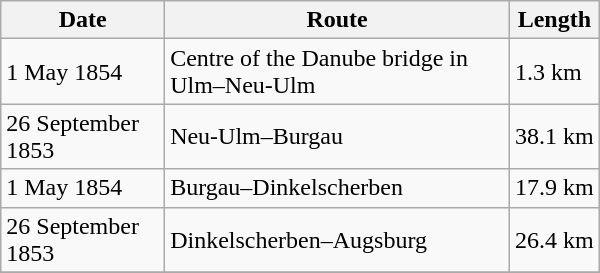<table class="wikitable" width="400px">
<tr>
<th bgcolor="#EEEEEE">Date</th>
<th bgcolor="#EEEEEE">Route</th>
<th bgcolor="#EEEEEE">Length</th>
</tr>
<tr>
<td>1 May 1854</td>
<td>Centre of the Danube bridge in Ulm–Neu-Ulm</td>
<td>1.3 km</td>
</tr>
<tr>
<td>26 September 1853</td>
<td>Neu-Ulm–Burgau</td>
<td>38.1 km</td>
</tr>
<tr>
<td>1 May 1854</td>
<td>Burgau–Dinkelscherben</td>
<td>17.9 km</td>
</tr>
<tr>
<td>26 September 1853</td>
<td>Dinkelscherben–Augsburg</td>
<td>26.4 km</td>
</tr>
<tr>
</tr>
</table>
